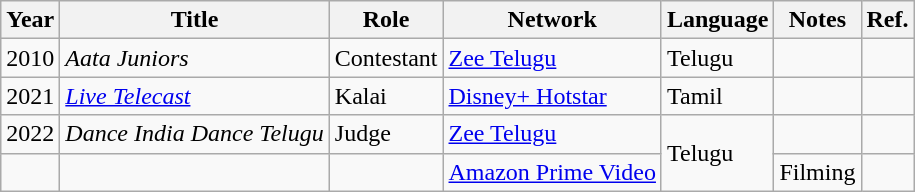<table class="wikitable sortable">
<tr>
<th>Year</th>
<th>Title</th>
<th>Role</th>
<th>Network</th>
<th>Language</th>
<th class="unsortable">Notes</th>
<th class="unsortable">Ref.</th>
</tr>
<tr>
<td>2010</td>
<td><em>Aata Juniors</em></td>
<td>Contestant</td>
<td><a href='#'>Zee Telugu</a></td>
<td>Telugu</td>
<td></td>
<td></td>
</tr>
<tr>
<td>2021</td>
<td><em><a href='#'>Live Telecast</a></em></td>
<td>Kalai</td>
<td><a href='#'>Disney+ Hotstar</a></td>
<td>Tamil</td>
<td></td>
<td></td>
</tr>
<tr>
<td>2022</td>
<td><em>Dance India Dance Telugu</em></td>
<td>Judge</td>
<td><a href='#'>Zee Telugu</a></td>
<td rowspan="2">Telugu</td>
<td></td>
<td></td>
</tr>
<tr>
<td></td>
<td></td>
<td></td>
<td><a href='#'>Amazon Prime Video</a></td>
<td>Filming</td>
<td></td>
</tr>
</table>
